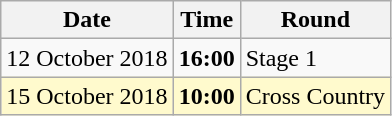<table class="wikitable">
<tr>
<th>Date</th>
<th>Time</th>
<th>Round</th>
</tr>
<tr>
<td>12 October 2018</td>
<td><strong>16:00</strong></td>
<td>Stage 1</td>
</tr>
<tr>
<td style=background:lemonchiffon>15 October 2018</td>
<td style=background:lemonchiffon><strong>10:00</strong></td>
<td style=background:lemonchiffon>Cross Country</td>
</tr>
</table>
